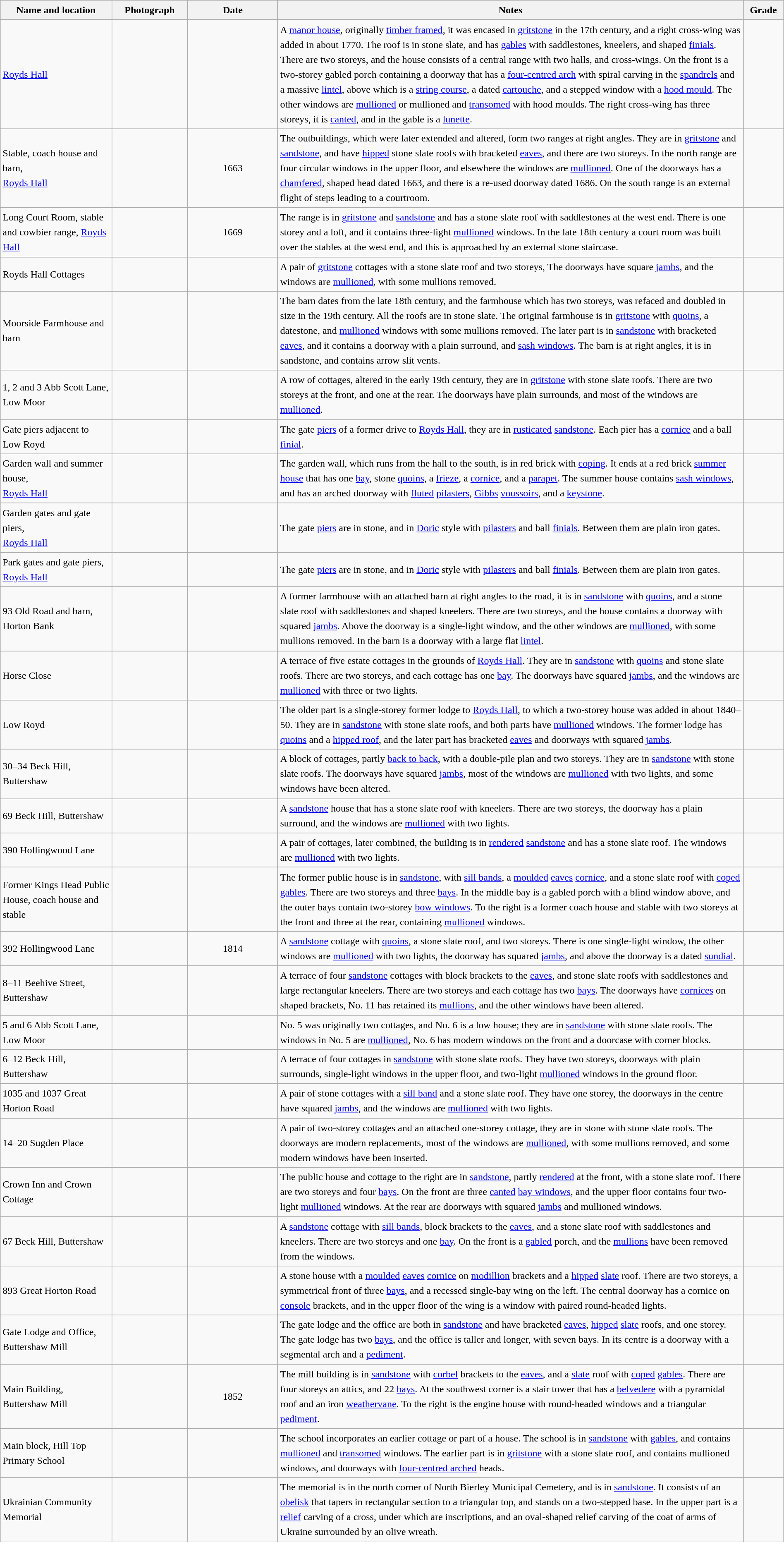<table class="wikitable sortable plainrowheaders" style="width:100%; border:0; text-align:left; line-height:150%;">
<tr>
<th scope="col"  style="width:150px">Name and location</th>
<th scope="col"  style="width:100px" class="unsortable">Photograph</th>
<th scope="col"  style="width:120px">Date</th>
<th scope="col"  style="width:650px" class="unsortable">Notes</th>
<th scope="col"  style="width:50px">Grade</th>
</tr>
<tr>
<td><a href='#'>Royds Hall</a><br><small></small></td>
<td></td>
<td align="center"></td>
<td>A <a href='#'>manor house</a>, originally <a href='#'>timber framed</a>, it was encased in <a href='#'>gritstone</a> in the 17th century, and a right cross-wing was added in about 1770.  The roof is in stone slate, and has <a href='#'>gables</a> with saddlestones, kneelers, and shaped <a href='#'>finials</a>.  There are two storeys, and the house consists of a central range with two halls, and cross-wings.  On the front is a two-storey gabled porch containing a doorway that has a <a href='#'>four-centred arch</a> with spiral carving in the <a href='#'>spandrels</a> and a massive <a href='#'>lintel</a>, above which is a <a href='#'>string course</a>, a dated <a href='#'>cartouche</a>, and a stepped window with a <a href='#'>hood mould</a>.  The other windows are <a href='#'>mullioned</a> or mullioned and <a href='#'>transomed</a> with hood moulds.  The right cross-wing has three storeys, it is <a href='#'>canted</a>, and in the gable is a <a href='#'>lunette</a>.</td>
<td align="center" ></td>
</tr>
<tr>
<td>Stable, coach house and barn,<br><a href='#'>Royds Hall</a><br><small></small></td>
<td></td>
<td align="center">1663</td>
<td>The outbuildings, which were later extended and altered, form two ranges at right angles.  They are in <a href='#'>gritstone</a> and <a href='#'>sandstone</a>, and have <a href='#'>hipped</a> stone slate roofs with bracketed <a href='#'>eaves</a>, and there are two storeys.  In the north range are four circular windows in the upper floor, and elsewhere the windows are <a href='#'>mullioned</a>.  One of the doorways has a <a href='#'>chamfered</a>, shaped head dated 1663, and there is a re-used doorway dated 1686.  On the south range is an external flight of steps leading to a courtroom.</td>
<td align="center" ></td>
</tr>
<tr>
<td>Long Court Room, stable and cowbier range, <a href='#'>Royds Hall</a><br><small></small></td>
<td></td>
<td align="center">1669</td>
<td>The range is in <a href='#'>gritstone</a> and <a href='#'>sandstone</a> and has a stone slate roof with saddlestones at the west end.  There is one storey and a loft, and it contains three-light <a href='#'>mullioned</a> windows.  In the late 18th century a court room was built over the stables at the west end, and this is approached by an external stone staircase.</td>
<td align="center" ></td>
</tr>
<tr>
<td>Royds Hall Cottages<br><small></small></td>
<td></td>
<td align="center"></td>
<td>A pair of <a href='#'>gritstone</a> cottages with a stone slate roof and two storeys,  The doorways have square <a href='#'>jambs</a>, and the windows are <a href='#'>mullioned</a>, with some mullions removed.</td>
<td align="center" ></td>
</tr>
<tr>
<td>Moorside Farmhouse and barn<br><small></small></td>
<td></td>
<td align="center"></td>
<td>The barn dates from the late 18th century, and the farmhouse which has two storeys, was refaced and doubled in size in the 19th century.  All the roofs are in stone slate.  The original farmhouse is in <a href='#'>gritstone</a> with <a href='#'>quoins</a>, a datestone, and <a href='#'>mullioned</a> windows with some mullions removed.  The later part is in <a href='#'>sandstone</a> with bracketed <a href='#'>eaves</a>, and it contains a doorway with a plain surround, and <a href='#'>sash windows</a>.  The barn is at right angles, it is in sandstone, and contains arrow slit vents.</td>
<td align="center" ></td>
</tr>
<tr>
<td>1, 2 and 3 Abb Scott Lane, Low Moor<br><small></small></td>
<td></td>
<td align="center"></td>
<td>A row of cottages, altered in the early 19th century, they are in <a href='#'>gritstone</a> with stone slate roofs.  There are two storeys at the front, and one at the rear.  The doorways have plain surrounds, and most of the windows are <a href='#'>mullioned</a>.</td>
<td align="center" ></td>
</tr>
<tr>
<td>Gate piers adjacent to Low Royd<br><small></small></td>
<td></td>
<td align="center"></td>
<td>The gate <a href='#'>piers</a> of a former drive to <a href='#'>Royds Hall</a>, they are in <a href='#'>rusticated</a> <a href='#'>sandstone</a>.  Each pier has a <a href='#'>cornice</a> and a ball <a href='#'>finial</a>.</td>
<td align="center" ></td>
</tr>
<tr>
<td>Garden wall and summer house,<br><a href='#'>Royds Hall</a><br><small></small></td>
<td></td>
<td align="center"></td>
<td>The garden wall, which runs from the hall to the south, is in red brick with <a href='#'>coping</a>.  It ends at a red brick <a href='#'>summer house</a> that has one <a href='#'>bay</a>, stone <a href='#'>quoins</a>, a <a href='#'>frieze</a>, a <a href='#'>cornice</a>, and a <a href='#'>parapet</a>.  The summer house contains <a href='#'>sash windows</a>, and has an arched doorway with <a href='#'>fluted</a> <a href='#'>pilasters</a>, <a href='#'>Gibbs</a> <a href='#'>voussoirs</a>, and a <a href='#'>keystone</a>.</td>
<td align="center" ></td>
</tr>
<tr>
<td>Garden gates and gate piers,<br><a href='#'>Royds Hall</a><br><small></small></td>
<td></td>
<td align="center"></td>
<td>The gate <a href='#'>piers</a> are in stone, and in <a href='#'>Doric</a> style with <a href='#'>pilasters</a> and ball <a href='#'>finials</a>.  Between them are plain iron gates.</td>
<td align="center" ></td>
</tr>
<tr>
<td>Park gates and gate piers,<br><a href='#'>Royds Hall</a><br><small></small></td>
<td></td>
<td align="center"></td>
<td>The gate <a href='#'>piers</a> are in stone, and in <a href='#'>Doric</a> style with <a href='#'>pilasters</a> and ball <a href='#'>finials</a>.  Between them are plain iron gates.</td>
<td align="center" ></td>
</tr>
<tr>
<td>93 Old Road and barn, Horton Bank<br><small></small></td>
<td></td>
<td align="center"></td>
<td>A former farmhouse with an attached barn at right angles to the road, it is in <a href='#'>sandstone</a> with <a href='#'>quoins</a>, and a stone slate roof with saddlestones and shaped kneelers.  There are two storeys, and the house contains a doorway with squared <a href='#'>jambs</a>.  Above the doorway is a single-light window, and the other windows are <a href='#'>mullioned</a>, with some mullions removed.  In the barn is a doorway with a large flat <a href='#'>lintel</a>.</td>
<td align="center" ></td>
</tr>
<tr>
<td>Horse Close<br><small></small></td>
<td></td>
<td align="center"></td>
<td>A terrace of five estate cottages in the grounds of <a href='#'>Royds Hall</a>.  They are in <a href='#'>sandstone</a> with <a href='#'>quoins</a> and stone slate roofs.  There are two storeys, and each cottage has one <a href='#'>bay</a>.  The doorways have squared <a href='#'>jambs</a>, and the windows are <a href='#'>mullioned</a> with three or two lights.</td>
<td align="center" ></td>
</tr>
<tr>
<td>Low Royd<br><small></small></td>
<td></td>
<td align="center"></td>
<td>The older part is a single-storey former lodge to <a href='#'>Royds Hall</a>, to which a two-storey house was added in about 1840–50.  They are in <a href='#'>sandstone</a> with stone slate roofs, and both parts have <a href='#'>mullioned</a> windows.  The former lodge has <a href='#'>quoins</a> and a <a href='#'>hipped roof</a>, and the later part has bracketed <a href='#'>eaves</a> and doorways with squared <a href='#'>jambs</a>.</td>
<td align="center" ></td>
</tr>
<tr>
<td>30–34 Beck Hill, Buttershaw<br><small></small></td>
<td></td>
<td align="center"></td>
<td>A block of cottages, partly <a href='#'>back to back</a>, with a double-pile plan and two storeys.  They are in <a href='#'>sandstone</a> with stone slate roofs.  The doorways have squared <a href='#'>jambs</a>, most of the windows are <a href='#'>mullioned</a> with two lights, and some windows have been altered.</td>
<td align="center" ></td>
</tr>
<tr>
<td>69 Beck Hill, Buttershaw<br><small></small></td>
<td></td>
<td align="center"></td>
<td>A <a href='#'>sandstone</a> house that has a stone slate roof with kneelers.  There are two storeys, the doorway has a plain surround, and the windows are <a href='#'>mullioned</a> with two lights.</td>
<td align="center" ></td>
</tr>
<tr>
<td>390 Hollingwood Lane<br><small></small></td>
<td></td>
<td align="center"></td>
<td>A pair of cottages, later combined, the building is in <a href='#'>rendered</a> <a href='#'>sandstone</a> and has a stone slate roof.  The windows are <a href='#'>mullioned</a> with two lights.</td>
<td align="center" ></td>
</tr>
<tr>
<td>Former Kings Head Public House, coach house and stable<br><small></small></td>
<td></td>
<td align="center"></td>
<td>The former public house is in <a href='#'>sandstone</a>, with <a href='#'>sill bands</a>, a <a href='#'>moulded</a> <a href='#'>eaves</a> <a href='#'>cornice</a>, and a stone slate roof with <a href='#'>coped</a> <a href='#'>gables</a>.  There are two storeys and three <a href='#'>bays</a>.  In the middle bay is a gabled porch with a blind window above, and the outer bays contain two-storey <a href='#'>bow windows</a>.  To the right is a former coach house and stable with two storeys at the front and three at the rear, containing <a href='#'>mullioned</a> windows.</td>
<td align="center" ></td>
</tr>
<tr>
<td>392 Hollingwood Lane<br><small></small></td>
<td></td>
<td align="center">1814</td>
<td>A <a href='#'>sandstone</a> cottage with <a href='#'>quoins</a>, a stone slate roof, and two storeys.  There is one single-light window, the other windows are <a href='#'>mullioned</a> with two lights, the doorway has squared <a href='#'>jambs</a>, and above the doorway is a dated <a href='#'>sundial</a>.</td>
<td align="center" ></td>
</tr>
<tr>
<td>8–11 Beehive Street, Buttershaw<br><small></small></td>
<td></td>
<td align="center"></td>
<td>A terrace of four <a href='#'>sandstone</a> cottages with block brackets to the <a href='#'>eaves</a>, and stone slate roofs with saddlestones and large rectangular kneelers.  There are two storeys and each cottage has two <a href='#'>bays</a>.  The doorways have <a href='#'>cornices</a> on shaped brackets, No. 11 has retained its <a href='#'>mullions</a>, and the other windows have been altered.</td>
<td align="center" ></td>
</tr>
<tr>
<td>5 and 6 Abb Scott Lane, Low Moor<br><small></small></td>
<td></td>
<td align="center"></td>
<td>No. 5 was originally two cottages, and No. 6 is a low house; they are in <a href='#'>sandstone</a> with stone slate roofs.  The windows in No. 5 are <a href='#'>mullioned</a>, No. 6 has modern windows on the front and a doorcase with corner blocks.</td>
<td align="center" ></td>
</tr>
<tr>
<td>6–12 Beck Hill, Buttershaw<br><small></small></td>
<td></td>
<td align="center"></td>
<td>A terrace of four cottages in <a href='#'>sandstone</a> with stone slate roofs.  They have two storeys, doorways with plain surrounds, single-light windows in the upper floor, and two-light <a href='#'>mullioned</a> windows in the ground floor.</td>
<td align="center" ></td>
</tr>
<tr>
<td>1035 and 1037 Great Horton Road<br><small></small></td>
<td></td>
<td align="center"></td>
<td>A pair of stone cottages with a <a href='#'>sill band</a> and a stone slate roof.  They have one storey, the doorways in the centre have squared <a href='#'>jambs</a>, and the windows are <a href='#'>mullioned</a> with two lights.</td>
<td align="center" ></td>
</tr>
<tr>
<td>14–20 Sugden Place<br><small></small></td>
<td></td>
<td align="center"></td>
<td>A pair of two-storey cottages and an attached one-storey cottage, they are in stone with stone slate roofs.  The doorways are modern replacements, most of the windows are <a href='#'>mullioned</a>, with some mullions removed, and some modern windows have been inserted.</td>
<td align="center" ></td>
</tr>
<tr>
<td>Crown Inn and Crown Cottage<br><small></small></td>
<td></td>
<td align="center"></td>
<td>The public house and cottage to the right are in <a href='#'>sandstone</a>, partly <a href='#'>rendered</a> at the front, with a stone slate roof.  There are two storeys and four <a href='#'>bays</a>.  On the front are three <a href='#'>canted</a> <a href='#'>bay windows</a>, and the upper floor contains four two-light <a href='#'>mullioned</a> windows.  At the rear are doorways with squared <a href='#'>jambs</a> and mullioned windows.</td>
<td align="center" ></td>
</tr>
<tr>
<td>67 Beck Hill, Buttershaw<br><small></small></td>
<td></td>
<td align="center"></td>
<td>A <a href='#'>sandstone</a> cottage with <a href='#'>sill bands</a>, block brackets to the <a href='#'>eaves</a>, and a stone slate roof with saddlestones and kneelers.  There are two storeys and one <a href='#'>bay</a>.  On the front is a <a href='#'>gabled</a> porch, and the <a href='#'>mullions</a> have been removed from the windows.</td>
<td align="center" ></td>
</tr>
<tr>
<td>893 Great Horton Road<br><small></small></td>
<td></td>
<td align="center"></td>
<td>A stone house with a <a href='#'>moulded</a> <a href='#'>eaves</a> <a href='#'>cornice</a> on <a href='#'>modillion</a> brackets and a <a href='#'>hipped</a> <a href='#'>slate</a> roof.  There are two storeys, a symmetrical front of three <a href='#'>bays</a>, and a recessed single-bay wing on the left.  The central doorway has a cornice on <a href='#'>console</a> brackets, and in the upper floor of the wing is a window with paired round-headed lights.</td>
<td align="center" ></td>
</tr>
<tr>
<td>Gate Lodge and Office,<br>Buttershaw Mill<br><small></small></td>
<td></td>
<td align="center"></td>
<td>The gate lodge and the office are both in <a href='#'>sandstone</a> and have bracketed <a href='#'>eaves</a>, <a href='#'>hipped</a> <a href='#'>slate</a> roofs, and one storey.  The gate lodge has two <a href='#'>bays</a>, and the office is taller and longer, with seven bays.  In its centre is a doorway with a segmental arch and a <a href='#'>pediment</a>.</td>
<td align="center" ></td>
</tr>
<tr>
<td>Main Building, Buttershaw Mill<br><small></small></td>
<td></td>
<td align="center">1852</td>
<td>The mill building is in <a href='#'>sandstone</a> with <a href='#'>corbel</a> brackets to the <a href='#'>eaves</a>, and a <a href='#'>slate</a> roof with <a href='#'>coped</a> <a href='#'>gables</a>.  There are four storeys an attics, and 22 <a href='#'>bays</a>.  At the southwest corner is a stair tower that has a <a href='#'>belvedere</a> with a pyramidal roof and an iron <a href='#'>weathervane</a>.  To the right is the engine house with round-headed windows and a triangular <a href='#'>pediment</a>.</td>
<td align="center" ></td>
</tr>
<tr>
<td>Main block, Hill Top Primary School<br><small></small></td>
<td></td>
<td align="center"></td>
<td>The school incorporates an earlier cottage or part of a house.  The school is in <a href='#'>sandstone</a> with <a href='#'>gables</a>, and contains <a href='#'>mullioned</a> and <a href='#'>transomed</a> windows.  The earlier part is in <a href='#'>gritstone</a> with a stone slate roof, and contains mullioned windows, and doorways with <a href='#'>four-centred arched</a> heads.</td>
<td align="center" ></td>
</tr>
<tr>
<td>Ukrainian Community Memorial<br><small></small></td>
<td></td>
<td align="center"></td>
<td>The memorial is in the north corner of North Bierley Municipal Cemetery, and is in  <a href='#'>sandstone</a>.  It consists of an <a href='#'>obelisk</a> that tapers in rectangular section to a triangular top, and stands on a two-stepped base.  In the upper part is a <a href='#'>relief</a> carving of a cross, under which are inscriptions, and an oval-shaped relief carving of the coat of arms of Ukraine surrounded by an olive wreath.</td>
<td align="center" ></td>
</tr>
<tr>
</tr>
</table>
